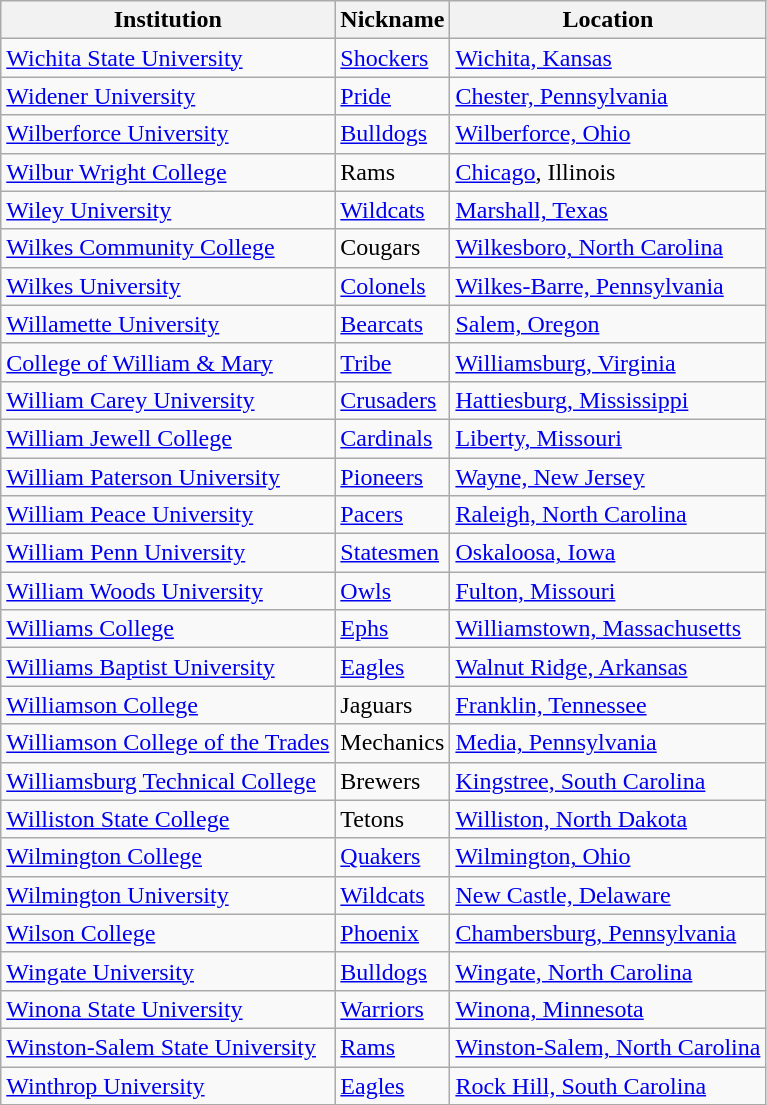<table class="wikitable">
<tr>
<th>Institution</th>
<th>Nickname</th>
<th>Location</th>
</tr>
<tr>
<td><a href='#'>Wichita State University</a></td>
<td><a href='#'>Shockers</a></td>
<td><a href='#'>Wichita, Kansas</a></td>
</tr>
<tr>
<td><a href='#'>Widener University</a></td>
<td><a href='#'>Pride</a></td>
<td><a href='#'>Chester, Pennsylvania</a></td>
</tr>
<tr>
<td><a href='#'>Wilberforce University</a></td>
<td><a href='#'>Bulldogs</a></td>
<td><a href='#'>Wilberforce, Ohio</a></td>
</tr>
<tr>
<td><a href='#'>Wilbur Wright College</a></td>
<td>Rams</td>
<td><a href='#'>Chicago</a>, Illinois</td>
</tr>
<tr>
<td><a href='#'>Wiley University</a></td>
<td><a href='#'>Wildcats</a></td>
<td><a href='#'>Marshall, Texas</a></td>
</tr>
<tr>
<td><a href='#'>Wilkes Community College</a></td>
<td>Cougars</td>
<td><a href='#'>Wilkesboro, North Carolina</a></td>
</tr>
<tr>
<td><a href='#'>Wilkes University</a></td>
<td><a href='#'>Colonels</a></td>
<td><a href='#'>Wilkes-Barre, Pennsylvania</a></td>
</tr>
<tr>
<td><a href='#'>Willamette University</a></td>
<td><a href='#'>Bearcats</a></td>
<td><a href='#'>Salem, Oregon</a></td>
</tr>
<tr>
<td><a href='#'>College of William & Mary</a></td>
<td><a href='#'>Tribe</a></td>
<td><a href='#'>Williamsburg, Virginia</a></td>
</tr>
<tr>
<td><a href='#'>William Carey University</a></td>
<td><a href='#'>Crusaders</a></td>
<td><a href='#'>Hattiesburg, Mississippi</a></td>
</tr>
<tr>
<td><a href='#'>William Jewell College</a></td>
<td><a href='#'>Cardinals</a></td>
<td><a href='#'>Liberty, Missouri</a></td>
</tr>
<tr>
<td><a href='#'>William Paterson University</a></td>
<td><a href='#'>Pioneers</a></td>
<td><a href='#'>Wayne, New Jersey</a></td>
</tr>
<tr>
<td><a href='#'>William Peace University</a></td>
<td><a href='#'>Pacers</a></td>
<td><a href='#'>Raleigh, North Carolina</a></td>
</tr>
<tr>
<td><a href='#'>William Penn University</a></td>
<td><a href='#'>Statesmen</a></td>
<td><a href='#'>Oskaloosa, Iowa</a></td>
</tr>
<tr>
<td><a href='#'>William Woods University</a></td>
<td><a href='#'>Owls</a></td>
<td><a href='#'>Fulton, Missouri</a></td>
</tr>
<tr>
<td><a href='#'>Williams College</a></td>
<td><a href='#'>Ephs</a></td>
<td><a href='#'>Williamstown, Massachusetts</a></td>
</tr>
<tr>
<td><a href='#'>Williams Baptist University</a></td>
<td><a href='#'>Eagles</a></td>
<td><a href='#'>Walnut Ridge, Arkansas</a></td>
</tr>
<tr>
<td><a href='#'>Williamson College</a></td>
<td>Jaguars</td>
<td><a href='#'>Franklin, Tennessee</a></td>
</tr>
<tr>
<td><a href='#'>Williamson College of the Trades</a></td>
<td>Mechanics</td>
<td><a href='#'>Media, Pennsylvania</a></td>
</tr>
<tr>
<td><a href='#'>Williamsburg Technical College</a></td>
<td>Brewers</td>
<td><a href='#'>Kingstree, South Carolina</a></td>
</tr>
<tr>
<td><a href='#'>Williston State College</a></td>
<td>Tetons</td>
<td><a href='#'>Williston, North Dakota</a></td>
</tr>
<tr>
<td><a href='#'>Wilmington College</a></td>
<td><a href='#'>Quakers</a></td>
<td><a href='#'>Wilmington, Ohio</a></td>
</tr>
<tr>
<td><a href='#'>Wilmington University</a></td>
<td><a href='#'>Wildcats</a></td>
<td><a href='#'>New Castle, Delaware</a></td>
</tr>
<tr>
<td><a href='#'>Wilson College</a></td>
<td><a href='#'>Phoenix</a></td>
<td><a href='#'>Chambersburg, Pennsylvania</a></td>
</tr>
<tr>
<td><a href='#'>Wingate University</a></td>
<td><a href='#'>Bulldogs</a></td>
<td><a href='#'>Wingate, North Carolina</a></td>
</tr>
<tr>
<td><a href='#'>Winona State University</a></td>
<td><a href='#'>Warriors</a></td>
<td><a href='#'>Winona, Minnesota</a></td>
</tr>
<tr>
<td><a href='#'>Winston-Salem State University</a></td>
<td><a href='#'>Rams</a></td>
<td><a href='#'>Winston-Salem, North Carolina</a></td>
</tr>
<tr>
<td><a href='#'>Winthrop University</a></td>
<td><a href='#'>Eagles</a></td>
<td><a href='#'>Rock Hill, South Carolina</a></td>
</tr>
</table>
